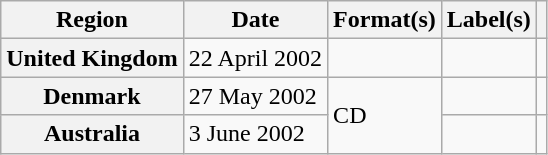<table class="wikitable plainrowheaders">
<tr>
<th scope="col">Region</th>
<th scope="col">Date</th>
<th scope="col">Format(s)</th>
<th scope="col">Label(s)</th>
<th scope="col"></th>
</tr>
<tr>
<th scope="row">United Kingdom</th>
<td>22 April 2002</td>
<td></td>
<td></td>
<td></td>
</tr>
<tr>
<th scope="row">Denmark</th>
<td>27 May 2002</td>
<td rowspan="2">CD</td>
<td></td>
<td></td>
</tr>
<tr>
<th scope="row">Australia</th>
<td>3 June 2002</td>
<td></td>
<td></td>
</tr>
</table>
